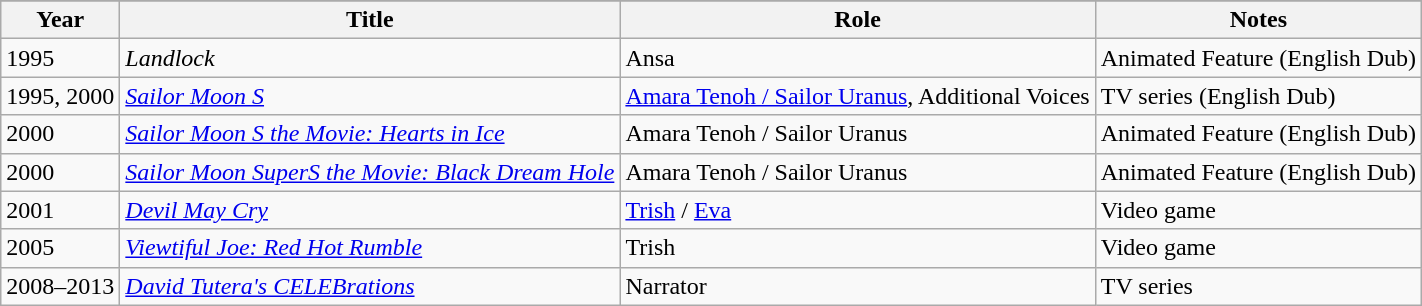<table class="wikitable sortable">
<tr>
</tr>
<tr>
<th>Year</th>
<th>Title</th>
<th>Role</th>
<th class="unsortable">Notes</th>
</tr>
<tr>
<td>1995</td>
<td><em>Landlock</em></td>
<td>Ansa</td>
<td>Animated Feature (English Dub)</td>
</tr>
<tr>
<td>1995, 2000</td>
<td><em><a href='#'>Sailor Moon S</a></em></td>
<td><a href='#'>Amara Tenoh / Sailor Uranus</a>, Additional Voices</td>
<td>TV series (English Dub)</td>
</tr>
<tr>
<td>2000</td>
<td><em><a href='#'>Sailor Moon S the Movie: Hearts in Ice</a></em></td>
<td>Amara Tenoh / Sailor Uranus</td>
<td>Animated Feature (English Dub)</td>
</tr>
<tr>
<td>2000</td>
<td><em><a href='#'>Sailor Moon SuperS the Movie: Black Dream Hole</a></em></td>
<td>Amara Tenoh / Sailor Uranus</td>
<td>Animated Feature (English Dub)</td>
</tr>
<tr>
<td>2001</td>
<td><em><a href='#'>Devil May Cry</a></em></td>
<td><a href='#'>Trish</a> / <a href='#'>Eva</a></td>
<td>Video game</td>
</tr>
<tr>
<td>2005</td>
<td><em><a href='#'>Viewtiful Joe: Red Hot Rumble</a></em></td>
<td>Trish</td>
<td>Video game</td>
</tr>
<tr>
<td>2008–2013</td>
<td><em><a href='#'>David Tutera's CELEBrations</a></em></td>
<td>Narrator</td>
<td>TV series</td>
</tr>
</table>
